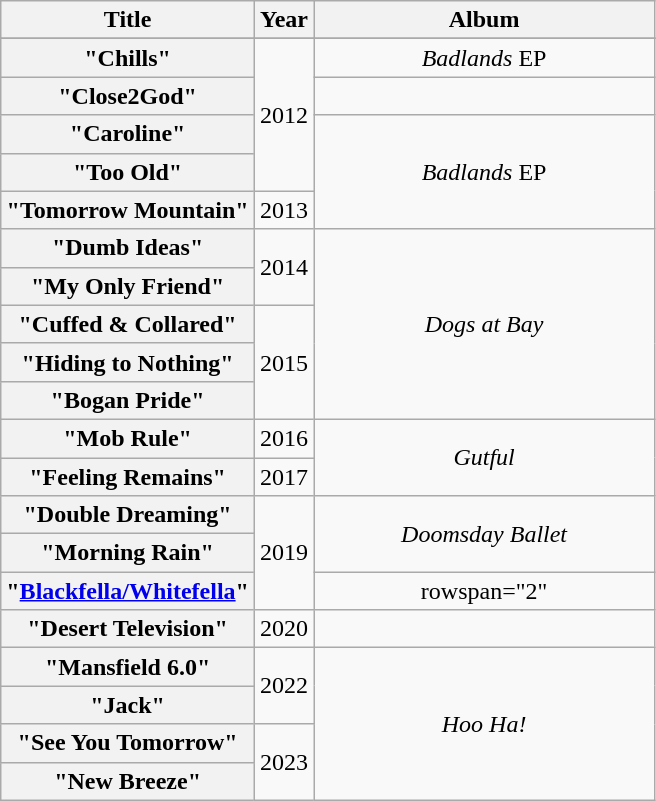<table class="wikitable plainrowheaders" style="text-align:center;">
<tr>
<th scope="col">Title</th>
<th scope="col">Year</th>
<th scope="col" width="220">Album</th>
</tr>
<tr>
</tr>
<tr>
<th scope="row">"Chills"</th>
<td rowspan="4">2012</td>
<td><em>Badlands</em> EP</td>
</tr>
<tr>
<th scope="row">"Close2God"</th>
<td></td>
</tr>
<tr>
<th scope="row">"Caroline"</th>
<td rowspan="3"><em>Badlands</em> EP</td>
</tr>
<tr>
<th scope="row">"Too Old"</th>
</tr>
<tr>
<th scope="row">"Tomorrow Mountain"</th>
<td>2013</td>
</tr>
<tr>
<th scope="row">"Dumb Ideas"</th>
<td rowspan="2">2014</td>
<td rowspan="5"><em>Dogs at Bay</em></td>
</tr>
<tr>
<th scope="row">"My Only Friend"</th>
</tr>
<tr>
<th scope="row">"Cuffed & Collared"</th>
<td rowspan="3">2015</td>
</tr>
<tr>
<th scope="row">"Hiding to Nothing"</th>
</tr>
<tr>
<th scope="row">"Bogan Pride"</th>
</tr>
<tr>
<th scope="row">"Mob Rule"</th>
<td>2016</td>
<td rowspan="2"><em>Gutful</em></td>
</tr>
<tr>
<th scope="row">"Feeling Remains"</th>
<td>2017</td>
</tr>
<tr>
<th scope="row">"Double Dreaming"</th>
<td rowspan="3">2019</td>
<td rowspan="2"><em>Doomsday Ballet</em></td>
</tr>
<tr>
<th scope="row">"Morning Rain"</th>
</tr>
<tr>
<th scope="row">"<a href='#'>Blackfella/Whitefella</a>"<br></th>
<td>rowspan="2" </td>
</tr>
<tr>
<th scope="row">"Desert Television"</th>
<td>2020</td>
</tr>
<tr>
<th scope="row">"Mansfield 6.0"</th>
<td rowspan="2">2022</td>
<td rowspan="4"><em>Hoo Ha!</em></td>
</tr>
<tr>
<th scope="row">"Jack"</th>
</tr>
<tr>
<th scope="row">"See You Tomorrow"</th>
<td rowspan="2">2023</td>
</tr>
<tr>
<th scope="row">"New Breeze"</th>
</tr>
</table>
